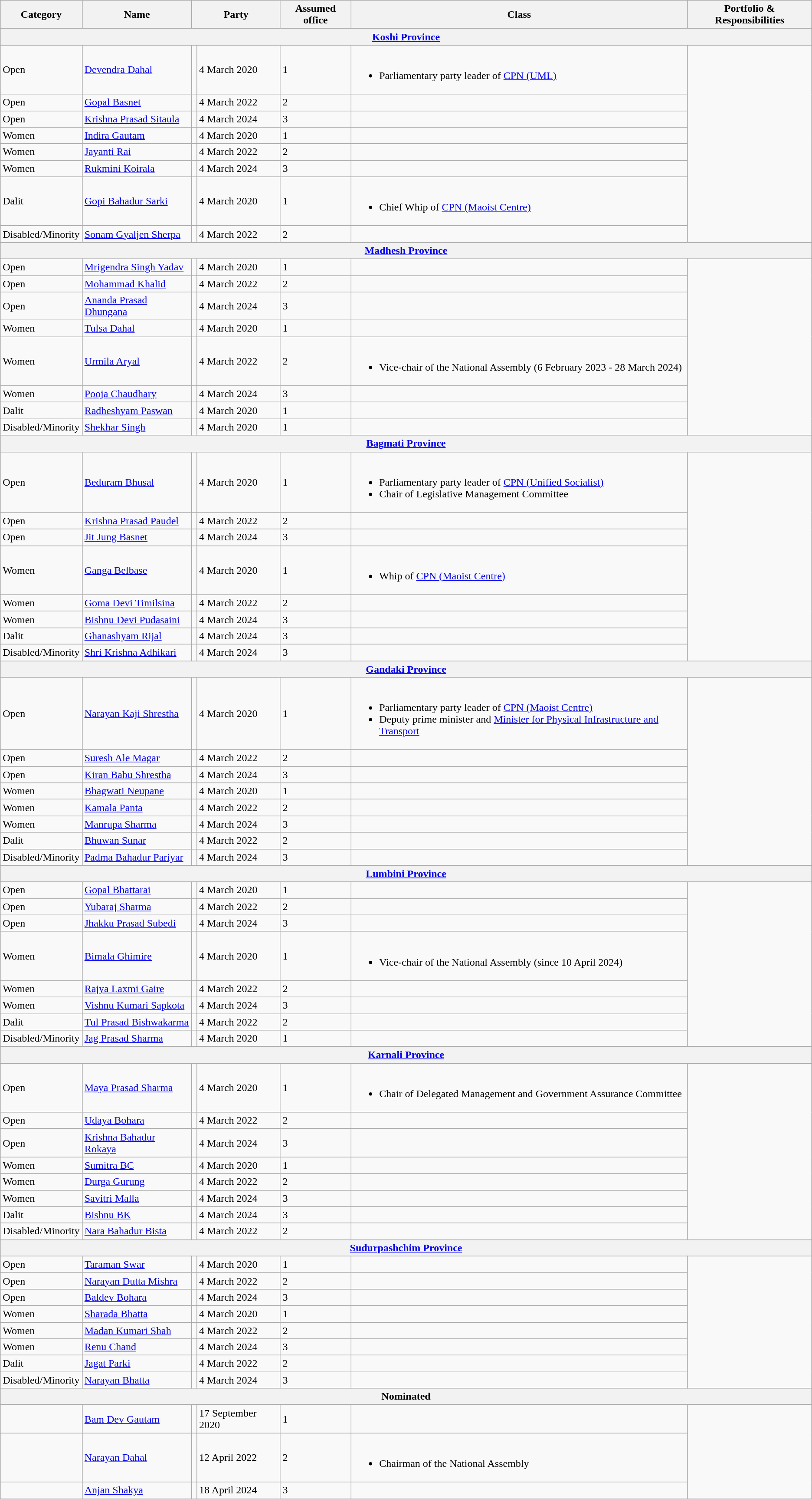<table class="wikitable sortable">
<tr>
<th>Category</th>
<th>Name</th>
<th colspan="2">Party</th>
<th>Assumed office</th>
<th>Class</th>
<th>Portfolio & Responsibilities</th>
</tr>
<tr>
<th colspan="7"><a href='#'>Koshi Province</a></th>
</tr>
<tr>
<td>Open</td>
<td><a href='#'>Devendra Dahal</a></td>
<td></td>
<td>4 March 2020</td>
<td>1</td>
<td><br><ul><li>Parliamentary party leader of <a href='#'>CPN (UML)</a></li></ul></td>
</tr>
<tr>
<td>Open</td>
<td><a href='#'>Gopal Basnet</a></td>
<td></td>
<td>4 March 2022</td>
<td>2</td>
<td></td>
</tr>
<tr>
<td>Open</td>
<td><a href='#'>Krishna Prasad Sitaula</a></td>
<td></td>
<td>4 March 2024</td>
<td>3</td>
<td></td>
</tr>
<tr>
<td>Women</td>
<td><a href='#'>Indira Gautam</a></td>
<td></td>
<td>4 March 2020</td>
<td>1</td>
<td></td>
</tr>
<tr>
<td>Women</td>
<td><a href='#'>Jayanti Rai</a></td>
<td></td>
<td>4 March 2022</td>
<td>2</td>
<td></td>
</tr>
<tr>
<td>Women</td>
<td><a href='#'>Rukmini Koirala</a></td>
<td></td>
<td>4 March 2024</td>
<td>3</td>
<td></td>
</tr>
<tr>
<td>Dalit</td>
<td><a href='#'>Gopi Bahadur Sarki</a></td>
<td></td>
<td>4 March 2020</td>
<td>1</td>
<td><br><ul><li>Chief Whip of <a href='#'>CPN (Maoist Centre)</a></li></ul></td>
</tr>
<tr>
<td>Disabled/Minority</td>
<td><a href='#'>Sonam Gyaljen Sherpa</a></td>
<td></td>
<td>4 March 2022</td>
<td>2</td>
<td></td>
</tr>
<tr>
<th colspan="7"><a href='#'>Madhesh Province</a></th>
</tr>
<tr>
<td>Open</td>
<td><a href='#'>Mrigendra Singh Yadav</a></td>
<td></td>
<td>4 March 2020</td>
<td>1</td>
<td></td>
</tr>
<tr>
<td>Open</td>
<td><a href='#'>Mohammad Khalid</a></td>
<td></td>
<td>4 March 2022</td>
<td>2</td>
<td></td>
</tr>
<tr>
<td>Open</td>
<td><a href='#'>Ananda Prasad Dhungana</a></td>
<td></td>
<td>4 March 2024</td>
<td>3</td>
<td></td>
</tr>
<tr>
<td>Women</td>
<td><a href='#'>Tulsa Dahal</a></td>
<td></td>
<td>4 March 2020</td>
<td>1</td>
<td></td>
</tr>
<tr>
<td>Women</td>
<td><a href='#'>Urmila Aryal</a></td>
<td></td>
<td>4 March 2022</td>
<td>2</td>
<td><br><ul><li>Vice-chair of the National Assembly (6 February 2023 - 28 March 2024)</li></ul></td>
</tr>
<tr>
<td>Women</td>
<td><a href='#'>Pooja Chaudhary</a></td>
<td></td>
<td>4 March 2024</td>
<td>3</td>
<td></td>
</tr>
<tr>
<td>Dalit</td>
<td><a href='#'>Radheshyam Paswan</a></td>
<td></td>
<td>4 March 2020</td>
<td>1</td>
<td></td>
</tr>
<tr>
<td>Disabled/Minority</td>
<td><a href='#'>Shekhar Singh</a></td>
<td></td>
<td>4 March 2020</td>
<td>1</td>
<td></td>
</tr>
<tr>
<th colspan="7"><a href='#'>Bagmati Province</a></th>
</tr>
<tr>
<td>Open</td>
<td><a href='#'>Beduram Bhusal</a></td>
<td></td>
<td>4 March 2020</td>
<td>1</td>
<td><br><ul><li>Parliamentary party leader of <a href='#'>CPN (Unified Socialist)</a></li><li>Chair of Legislative Management Committee</li></ul></td>
</tr>
<tr>
<td>Open</td>
<td><a href='#'>Krishna Prasad Paudel</a></td>
<td></td>
<td>4 March 2022</td>
<td>2</td>
<td></td>
</tr>
<tr>
<td>Open</td>
<td><a href='#'>Jit Jung Basnet</a></td>
<td></td>
<td>4 March 2024</td>
<td>3</td>
<td></td>
</tr>
<tr>
<td>Women</td>
<td><a href='#'>Ganga Belbase</a></td>
<td></td>
<td>4 March 2020</td>
<td>1</td>
<td><br><ul><li>Whip of <a href='#'>CPN (Maoist Centre)</a></li></ul></td>
</tr>
<tr>
<td>Women</td>
<td><a href='#'>Goma Devi Timilsina</a></td>
<td></td>
<td>4 March 2022</td>
<td>2</td>
<td></td>
</tr>
<tr>
<td>Women</td>
<td><a href='#'>Bishnu Devi Pudasaini</a></td>
<td></td>
<td>4 March 2024</td>
<td>3</td>
<td></td>
</tr>
<tr>
<td>Dalit</td>
<td><a href='#'>Ghanashyam Rijal</a></td>
<td></td>
<td>4 March 2024</td>
<td>3</td>
<td></td>
</tr>
<tr>
<td>Disabled/Minority</td>
<td><a href='#'>Shri Krishna Adhikari</a></td>
<td></td>
<td>4 March 2024</td>
<td>3</td>
<td></td>
</tr>
<tr>
<th colspan="7"><a href='#'>Gandaki Province</a></th>
</tr>
<tr>
<td>Open</td>
<td><a href='#'>Narayan Kaji Shrestha</a></td>
<td></td>
<td>4 March 2020</td>
<td>1</td>
<td><br><ul><li>Parliamentary party leader of <a href='#'>CPN (Maoist Centre)</a></li><li>Deputy prime minister and <a href='#'>Minister for Physical Infrastructure and Transport</a></li></ul></td>
</tr>
<tr>
<td>Open</td>
<td><a href='#'>Suresh Ale Magar</a></td>
<td></td>
<td>4 March 2022</td>
<td>2</td>
<td></td>
</tr>
<tr>
<td>Open</td>
<td><a href='#'>Kiran Babu Shrestha</a></td>
<td></td>
<td>4 March 2024</td>
<td>3</td>
<td></td>
</tr>
<tr>
<td>Women</td>
<td><a href='#'>Bhagwati Neupane</a></td>
<td></td>
<td>4 March 2020</td>
<td>1</td>
<td></td>
</tr>
<tr>
<td>Women</td>
<td><a href='#'>Kamala Panta</a></td>
<td></td>
<td>4 March 2022</td>
<td>2</td>
<td></td>
</tr>
<tr>
<td>Women</td>
<td><a href='#'>Manrupa Sharma</a></td>
<td></td>
<td>4 March 2024</td>
<td>3</td>
<td></td>
</tr>
<tr>
<td>Dalit</td>
<td><a href='#'>Bhuwan Sunar</a></td>
<td></td>
<td>4 March 2022</td>
<td>2</td>
<td></td>
</tr>
<tr>
<td>Disabled/Minority</td>
<td><a href='#'>Padma Bahadur Pariyar</a></td>
<td></td>
<td>4 March 2024</td>
<td>3</td>
<td></td>
</tr>
<tr>
<th colspan="7"><a href='#'>Lumbini Province</a></th>
</tr>
<tr>
<td>Open</td>
<td><a href='#'>Gopal Bhattarai</a></td>
<td></td>
<td>4 March 2020</td>
<td>1</td>
<td></td>
</tr>
<tr>
<td>Open</td>
<td><a href='#'>Yubaraj Sharma</a></td>
<td></td>
<td>4 March 2022</td>
<td>2</td>
<td></td>
</tr>
<tr>
<td>Open</td>
<td><a href='#'>Jhakku Prasad Subedi</a></td>
<td></td>
<td>4 March 2024</td>
<td>3</td>
<td></td>
</tr>
<tr>
<td>Women</td>
<td><a href='#'>Bimala Ghimire</a></td>
<td></td>
<td>4 March 2020</td>
<td>1</td>
<td><br><ul><li>Vice-chair of the National Assembly (since 10 April 2024)</li></ul></td>
</tr>
<tr>
<td>Women</td>
<td><a href='#'>Rajya Laxmi Gaire</a></td>
<td></td>
<td>4 March 2022</td>
<td>2</td>
<td></td>
</tr>
<tr>
<td>Women</td>
<td><a href='#'>Vishnu Kumari Sapkota</a></td>
<td></td>
<td>4 March 2024</td>
<td>3</td>
<td></td>
</tr>
<tr>
<td>Dalit</td>
<td><a href='#'>Tul Prasad Bishwakarma</a></td>
<td></td>
<td>4 March 2022</td>
<td>2</td>
<td></td>
</tr>
<tr>
<td>Disabled/Minority</td>
<td><a href='#'>Jag Prasad Sharma</a></td>
<td></td>
<td>4 March 2020</td>
<td>1</td>
<td></td>
</tr>
<tr>
<th colspan="7"><a href='#'>Karnali Province</a></th>
</tr>
<tr>
<td>Open</td>
<td><a href='#'>Maya Prasad Sharma</a></td>
<td></td>
<td>4 March 2020</td>
<td>1</td>
<td><br><ul><li>Chair of Delegated Management and Government Assurance Committee</li></ul></td>
</tr>
<tr>
<td>Open</td>
<td><a href='#'>Udaya Bohara</a></td>
<td></td>
<td>4 March 2022</td>
<td>2</td>
<td></td>
</tr>
<tr>
<td>Open</td>
<td><a href='#'>Krishna Bahadur Rokaya</a></td>
<td></td>
<td>4 March 2024</td>
<td>3</td>
<td></td>
</tr>
<tr>
<td>Women</td>
<td><a href='#'>Sumitra BC</a></td>
<td></td>
<td>4 March 2020</td>
<td>1</td>
<td></td>
</tr>
<tr>
<td>Women</td>
<td><a href='#'>Durga Gurung</a></td>
<td></td>
<td>4 March 2022</td>
<td>2</td>
<td></td>
</tr>
<tr>
<td>Women</td>
<td><a href='#'>Savitri Malla</a></td>
<td></td>
<td>4 March 2024</td>
<td>3</td>
<td></td>
</tr>
<tr>
<td>Dalit</td>
<td><a href='#'>Bishnu BK</a></td>
<td></td>
<td>4 March 2024</td>
<td>3</td>
<td></td>
</tr>
<tr>
<td>Disabled/Minority</td>
<td><a href='#'>Nara Bahadur Bista</a></td>
<td></td>
<td>4 March 2022</td>
<td>2</td>
<td></td>
</tr>
<tr>
<th colspan="7"><a href='#'>Sudurpashchim Province</a></th>
</tr>
<tr>
<td>Open</td>
<td><a href='#'>Taraman Swar</a></td>
<td></td>
<td>4 March 2020</td>
<td>1</td>
<td></td>
</tr>
<tr>
<td>Open</td>
<td><a href='#'>Narayan Dutta Mishra</a></td>
<td></td>
<td>4 March 2022</td>
<td>2</td>
<td></td>
</tr>
<tr>
<td>Open</td>
<td><a href='#'>Baldev Bohara</a></td>
<td></td>
<td>4 March 2024</td>
<td>3</td>
<td></td>
</tr>
<tr>
<td>Women</td>
<td><a href='#'>Sharada Bhatta</a></td>
<td></td>
<td>4 March 2020</td>
<td>1</td>
<td></td>
</tr>
<tr>
<td>Women</td>
<td><a href='#'>Madan Kumari Shah</a></td>
<td></td>
<td>4 March 2022</td>
<td>2</td>
<td></td>
</tr>
<tr>
<td>Women</td>
<td><a href='#'>Renu Chand</a></td>
<td></td>
<td>4 March 2024</td>
<td>3</td>
<td></td>
</tr>
<tr>
<td>Dalit</td>
<td><a href='#'>Jagat Parki</a></td>
<td></td>
<td>4 March 2022</td>
<td>2</td>
<td></td>
</tr>
<tr>
<td>Disabled/Minority</td>
<td><a href='#'>Narayan Bhatta</a></td>
<td></td>
<td>4 March 2024</td>
<td>3</td>
<td></td>
</tr>
<tr>
<th colspan="7">Nominated</th>
</tr>
<tr>
<td></td>
<td><a href='#'>Bam Dev Gautam</a></td>
<td></td>
<td>17 September 2020</td>
<td>1</td>
<td></td>
</tr>
<tr>
<td></td>
<td><a href='#'>Narayan Dahal</a></td>
<td></td>
<td>12 April 2022</td>
<td>2</td>
<td><br><ul><li>Chairman of the National Assembly</li></ul></td>
</tr>
<tr>
<td></td>
<td><a href='#'>Anjan Shakya</a></td>
<td></td>
<td>18 April 2024</td>
<td>3</td>
<td></td>
</tr>
</table>
